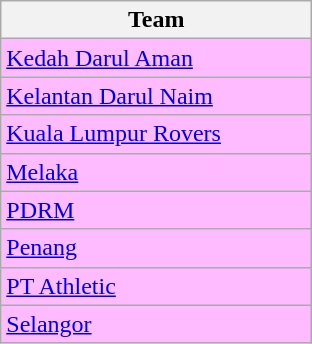<table class="wikitable">
<tr>
<th width=200>Team</th>
</tr>
<tr bgcolor=#FFBBFF>
<td><a href='#'>Kedah Darul Aman</a></td>
</tr>
<tr bgcolor=#FFBBFF>
<td><a href='#'>Kelantan Darul Naim</a></td>
</tr>
<tr bgcolor=#FFBBFF>
<td><a href='#'>Kuala Lumpur Rovers</a></td>
</tr>
<tr bgcolor=#FFBBFF>
<td><a href='#'>Melaka</a></td>
</tr>
<tr bgcolor=#FFBBFF>
<td><a href='#'>PDRM</a></td>
</tr>
<tr bgcolor=#FFBBFF>
<td><a href='#'>Penang</a></td>
</tr>
<tr bgcolor=#FFBBFF>
<td><a href='#'>PT Athletic</a></td>
</tr>
<tr bgcolor=#FFBBFF>
<td><a href='#'>Selangor</a></td>
</tr>
</table>
